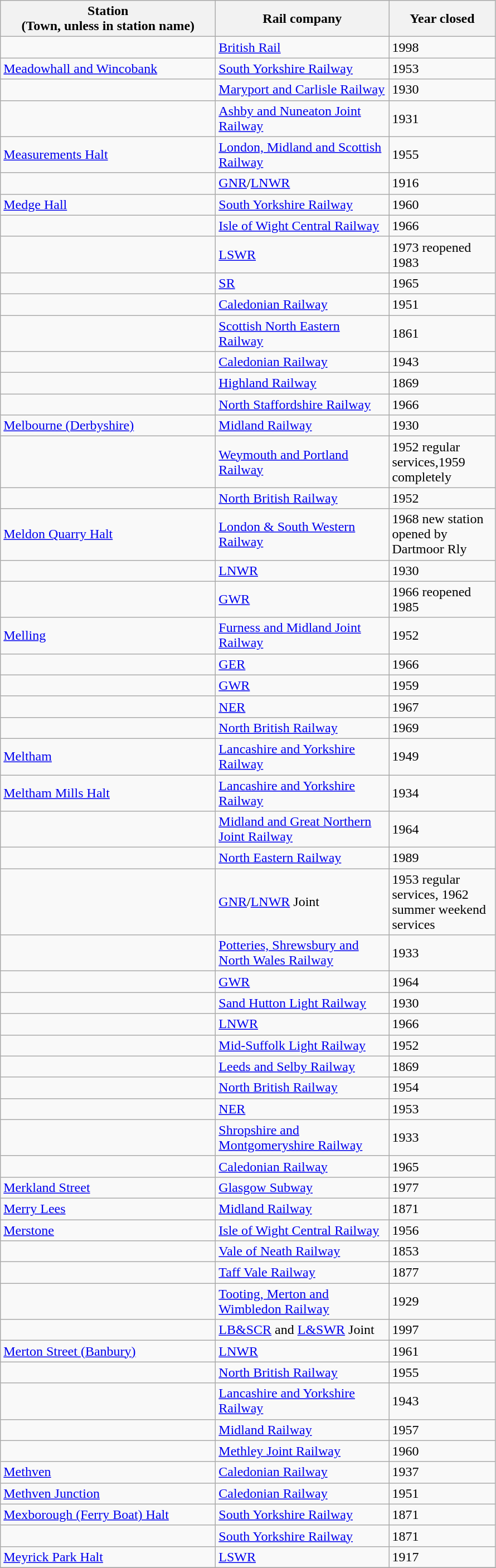<table class="wikitable sortable">
<tr>
<th style="width:250px">Station<br>(Town, unless in station name)</th>
<th style="width:200px">Rail company</th>
<th style="width:120px">Year closed</th>
</tr>
<tr>
<td></td>
<td><a href='#'>British Rail</a></td>
<td>1998</td>
</tr>
<tr>
<td><a href='#'>Meadowhall and Wincobank</a></td>
<td><a href='#'>South Yorkshire Railway</a></td>
<td>1953</td>
</tr>
<tr>
<td></td>
<td><a href='#'>Maryport and Carlisle Railway</a></td>
<td>1930</td>
</tr>
<tr>
<td></td>
<td><a href='#'>Ashby and Nuneaton Joint Railway</a></td>
<td>1931</td>
</tr>
<tr>
<td><a href='#'>Measurements Halt</a></td>
<td><a href='#'>London, Midland and Scottish Railway</a></td>
<td>1955</td>
</tr>
<tr>
<td></td>
<td><a href='#'>GNR</a>/<a href='#'>LNWR</a></td>
<td>1916</td>
</tr>
<tr>
<td><a href='#'>Medge Hall</a></td>
<td><a href='#'>South Yorkshire Railway</a></td>
<td>1960</td>
</tr>
<tr>
<td></td>
<td><a href='#'>Isle of Wight Central Railway</a></td>
<td>1966</td>
</tr>
<tr>
<td></td>
<td><a href='#'>LSWR</a></td>
<td>1973 reopened 1983</td>
</tr>
<tr>
<td></td>
<td><a href='#'>SR</a></td>
<td>1965</td>
</tr>
<tr>
<td></td>
<td><a href='#'>Caledonian Railway</a></td>
<td>1951</td>
</tr>
<tr>
<td></td>
<td><a href='#'>Scottish North Eastern Railway</a></td>
<td>1861</td>
</tr>
<tr>
<td></td>
<td><a href='#'>Caledonian Railway</a></td>
<td>1943</td>
</tr>
<tr>
<td></td>
<td><a href='#'>Highland Railway</a></td>
<td>1869</td>
</tr>
<tr>
<td></td>
<td><a href='#'>North Staffordshire Railway</a></td>
<td>1966</td>
</tr>
<tr>
<td><a href='#'>Melbourne (Derbyshire)</a></td>
<td><a href='#'>Midland Railway</a></td>
<td>1930</td>
</tr>
<tr>
<td></td>
<td><a href='#'>Weymouth and Portland Railway</a></td>
<td>1952 regular services,1959 completely</td>
</tr>
<tr>
<td></td>
<td><a href='#'>North British Railway</a></td>
<td>1952</td>
</tr>
<tr>
<td><a href='#'>Meldon Quarry Halt</a></td>
<td><a href='#'>London & South Western Railway</a></td>
<td>1968 new station opened by Dartmoor Rly</td>
</tr>
<tr>
<td></td>
<td><a href='#'>LNWR</a></td>
<td>1930</td>
</tr>
<tr>
<td></td>
<td><a href='#'>GWR</a></td>
<td>1966 reopened 1985</td>
</tr>
<tr>
<td><a href='#'>Melling</a></td>
<td><a href='#'>Furness and Midland Joint Railway</a></td>
<td>1952</td>
</tr>
<tr>
<td></td>
<td><a href='#'>GER</a></td>
<td>1966</td>
</tr>
<tr>
<td></td>
<td><a href='#'>GWR</a></td>
<td>1959</td>
</tr>
<tr>
<td></td>
<td><a href='#'>NER</a></td>
<td>1967</td>
</tr>
<tr>
<td></td>
<td><a href='#'>North British Railway</a></td>
<td>1969</td>
</tr>
<tr>
<td><a href='#'>Meltham</a></td>
<td><a href='#'>Lancashire and Yorkshire Railway</a></td>
<td>1949</td>
</tr>
<tr>
<td><a href='#'>Meltham Mills Halt</a></td>
<td><a href='#'>Lancashire and Yorkshire Railway</a></td>
<td>1934</td>
</tr>
<tr>
<td></td>
<td><a href='#'>Midland and Great Northern Joint Railway</a></td>
<td>1964</td>
</tr>
<tr>
<td></td>
<td><a href='#'>North Eastern Railway</a></td>
<td>1989</td>
</tr>
<tr>
<td></td>
<td><a href='#'>GNR</a>/<a href='#'>LNWR</a> Joint</td>
<td>1953 regular services, 1962 summer weekend services</td>
</tr>
<tr>
<td></td>
<td><a href='#'>Potteries, Shrewsbury and North Wales Railway</a></td>
<td>1933</td>
</tr>
<tr>
<td></td>
<td><a href='#'>GWR</a></td>
<td>1964</td>
</tr>
<tr>
<td></td>
<td><a href='#'>Sand Hutton Light Railway</a></td>
<td>1930</td>
</tr>
<tr>
<td></td>
<td><a href='#'>LNWR</a></td>
<td>1966</td>
</tr>
<tr>
<td></td>
<td><a href='#'>Mid-Suffolk Light Railway</a></td>
<td>1952</td>
</tr>
<tr>
<td></td>
<td><a href='#'>Leeds and Selby Railway</a></td>
<td>1869</td>
</tr>
<tr>
<td></td>
<td><a href='#'>North British Railway</a></td>
<td>1954</td>
</tr>
<tr>
<td></td>
<td><a href='#'>NER</a></td>
<td>1953</td>
</tr>
<tr>
<td></td>
<td><a href='#'>Shropshire and Montgomeryshire Railway</a></td>
<td>1933</td>
</tr>
<tr>
<td></td>
<td><a href='#'>Caledonian Railway</a></td>
<td>1965</td>
</tr>
<tr>
<td><a href='#'>Merkland Street</a></td>
<td><a href='#'>Glasgow Subway</a></td>
<td>1977</td>
</tr>
<tr>
<td><a href='#'>Merry Lees</a></td>
<td><a href='#'>Midland Railway</a></td>
<td>1871</td>
</tr>
<tr>
<td><a href='#'>Merstone</a></td>
<td><a href='#'>Isle of Wight Central Railway</a></td>
<td>1956</td>
</tr>
<tr>
<td></td>
<td><a href='#'>Vale of Neath Railway</a></td>
<td>1853</td>
</tr>
<tr>
<td></td>
<td><a href='#'>Taff Vale Railway</a></td>
<td>1877</td>
</tr>
<tr>
<td></td>
<td><a href='#'>Tooting, Merton and Wimbledon Railway</a></td>
<td>1929</td>
</tr>
<tr>
<td></td>
<td><a href='#'>LB&SCR</a> and <a href='#'>L&SWR</a> Joint</td>
<td>1997</td>
</tr>
<tr>
<td><a href='#'>Merton Street (Banbury)</a></td>
<td><a href='#'>LNWR</a></td>
<td>1961</td>
</tr>
<tr>
<td></td>
<td><a href='#'>North British Railway</a></td>
<td>1955</td>
</tr>
<tr>
<td></td>
<td><a href='#'>Lancashire and Yorkshire Railway</a></td>
<td>1943</td>
</tr>
<tr>
<td></td>
<td><a href='#'>Midland Railway</a></td>
<td>1957</td>
</tr>
<tr>
<td></td>
<td><a href='#'>Methley Joint Railway</a></td>
<td>1960</td>
</tr>
<tr>
<td><a href='#'>Methven</a></td>
<td><a href='#'>Caledonian Railway</a></td>
<td>1937</td>
</tr>
<tr>
<td><a href='#'>Methven Junction</a></td>
<td><a href='#'>Caledonian Railway</a></td>
<td>1951</td>
</tr>
<tr>
<td><a href='#'>Mexborough (Ferry Boat) Halt</a></td>
<td><a href='#'>South Yorkshire Railway</a></td>
<td>1871</td>
</tr>
<tr>
<td></td>
<td><a href='#'>South Yorkshire Railway</a></td>
<td>1871</td>
</tr>
<tr>
<td><a href='#'>Meyrick Park Halt</a></td>
<td><a href='#'>LSWR</a></td>
<td>1917</td>
</tr>
<tr>
</tr>
</table>
